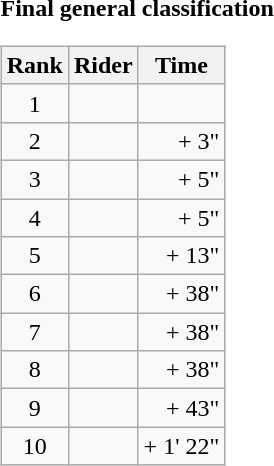<table>
<tr>
<td><strong>Final general classification</strong><br><table class="wikitable">
<tr>
<th scope="col">Rank</th>
<th scope="col">Rider</th>
<th scope="col">Time</th>
</tr>
<tr>
<td style="text-align:center;">1</td>
<td></td>
<td style="text-align:right;"></td>
</tr>
<tr>
<td style="text-align:center;">2</td>
<td></td>
<td style="text-align:right;">+ 3"</td>
</tr>
<tr>
<td style="text-align:center;">3</td>
<td></td>
<td style="text-align:right;">+ 5"</td>
</tr>
<tr>
<td style="text-align:center;">4</td>
<td></td>
<td style="text-align:right;">+ 5"</td>
</tr>
<tr>
<td style="text-align:center;">5</td>
<td></td>
<td style="text-align:right;">+ 13"</td>
</tr>
<tr>
<td style="text-align:center;">6</td>
<td></td>
<td style="text-align:right;">+ 38"</td>
</tr>
<tr>
<td style="text-align:center;">7</td>
<td></td>
<td style="text-align:right;">+ 38"</td>
</tr>
<tr>
<td style="text-align:center;">8</td>
<td></td>
<td style="text-align:right;">+ 38"</td>
</tr>
<tr>
<td style="text-align:center;">9</td>
<td></td>
<td style="text-align:right;">+ 43"</td>
</tr>
<tr>
<td style="text-align:center;">10</td>
<td></td>
<td style="text-align:right;">+ 1' 22"</td>
</tr>
</table>
</td>
</tr>
</table>
